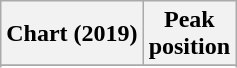<table class="wikitable sortable plainrowheaders" style="text-align:center">
<tr>
<th>Chart (2019)</th>
<th>Peak<br>position</th>
</tr>
<tr>
</tr>
<tr>
</tr>
<tr>
</tr>
</table>
